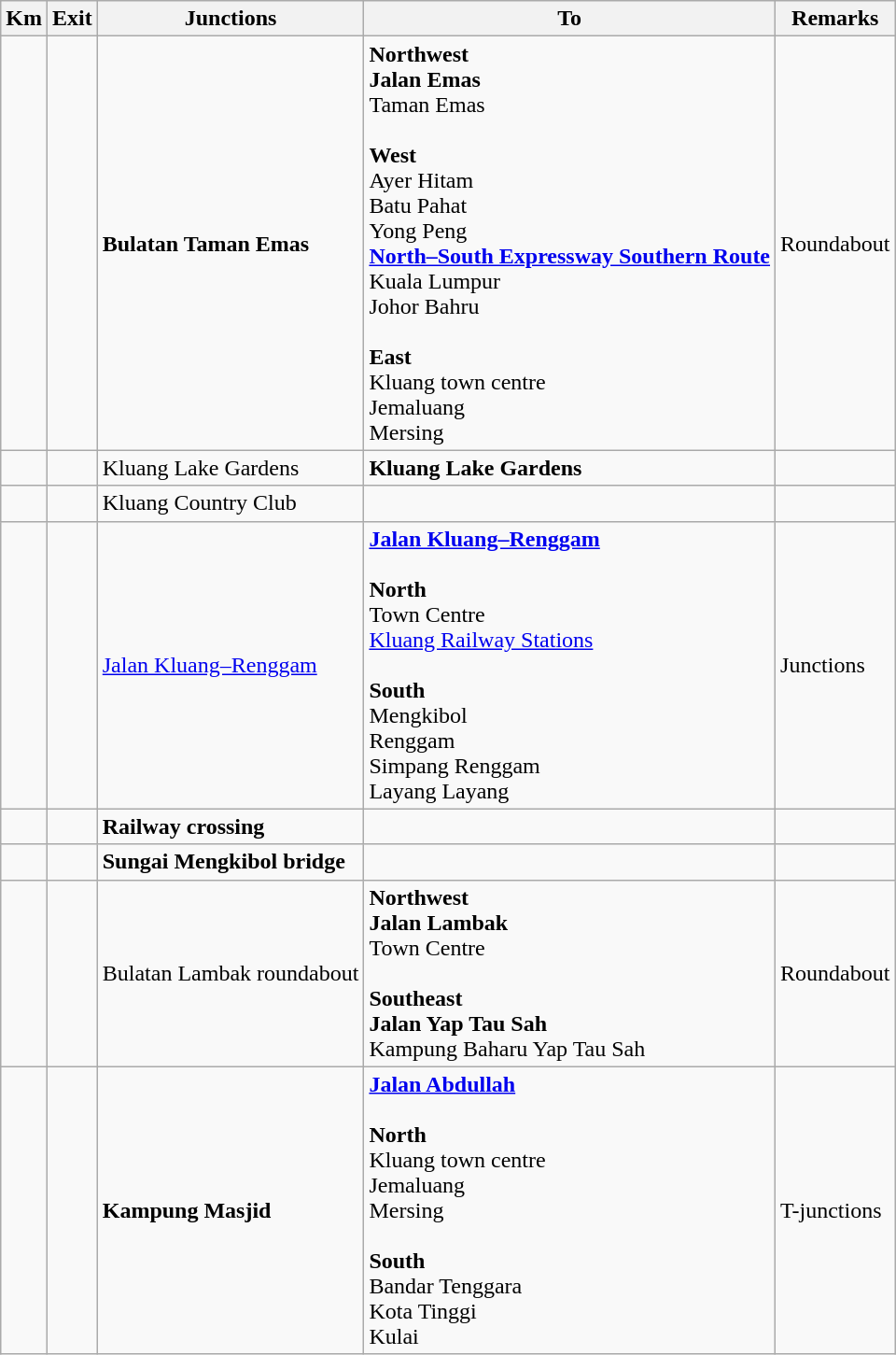<table class="wikitable">
<tr>
<th>Km</th>
<th>Exit</th>
<th>Junctions</th>
<th>To</th>
<th>Remarks</th>
</tr>
<tr>
<td></td>
<td></td>
<td><strong>Bulatan Taman Emas</strong></td>
<td><strong>Northwest</strong><br><strong>Jalan Emas</strong><br>Taman Emas<br><br><strong>West</strong><br> Ayer Hitam<br> Batu Pahat<br> Yong Peng<br>  <strong><a href='#'>North–South Expressway Southern Route</a></strong><br>Kuala Lumpur<br>Johor Bahru<br><br><strong>East</strong><br> Kluang town centre<br> Jemaluang<br>  Mersing</td>
<td>Roundabout</td>
</tr>
<tr>
<td></td>
<td></td>
<td>Kluang Lake Gardens </td>
<td><strong>Kluang Lake Gardens</strong> </td>
<td></td>
</tr>
<tr>
<td></td>
<td></td>
<td>Kluang Country Club</td>
<td></td>
<td></td>
</tr>
<tr>
<td></td>
<td></td>
<td><a href='#'>Jalan Kluang–Renggam</a></td>
<td> <strong><a href='#'>Jalan Kluang–Renggam</a></strong><br><br><strong>North</strong><br>Town Centre<br><a href='#'>Kluang Railway Stations</a><br><br><strong>South</strong><br>Mengkibol<br>Renggam<br>Simpang Renggam<br>Layang Layang</td>
<td>Junctions</td>
</tr>
<tr>
<td></td>
<td></td>
<td><strong>Railway crossing</strong></td>
<td></td>
<td></td>
</tr>
<tr>
<td></td>
<td></td>
<td><strong>Sungai Mengkibol bridge</strong></td>
<td></td>
<td></td>
</tr>
<tr>
<td></td>
<td></td>
<td>Bulatan Lambak roundabout</td>
<td><strong>Northwest</strong><br><strong>Jalan Lambak </strong><br>Town Centre<br><br><strong>Southeast</strong><br><strong>Jalan Yap Tau Sah</strong><br>Kampung Baharu Yap Tau Sah</td>
<td>Roundabout</td>
</tr>
<tr>
<td></td>
<td></td>
<td><strong>Kampung Masjid</strong></td>
<td> <strong><a href='#'>Jalan Abdullah</a></strong><br><br><strong>North</strong><br> Kluang town centre<br> Jemaluang<br>  Mersing<br><br><strong>South</strong><br> Bandar Tenggara<br> Kota Tinggi<br> Kulai</td>
<td>T-junctions</td>
</tr>
</table>
